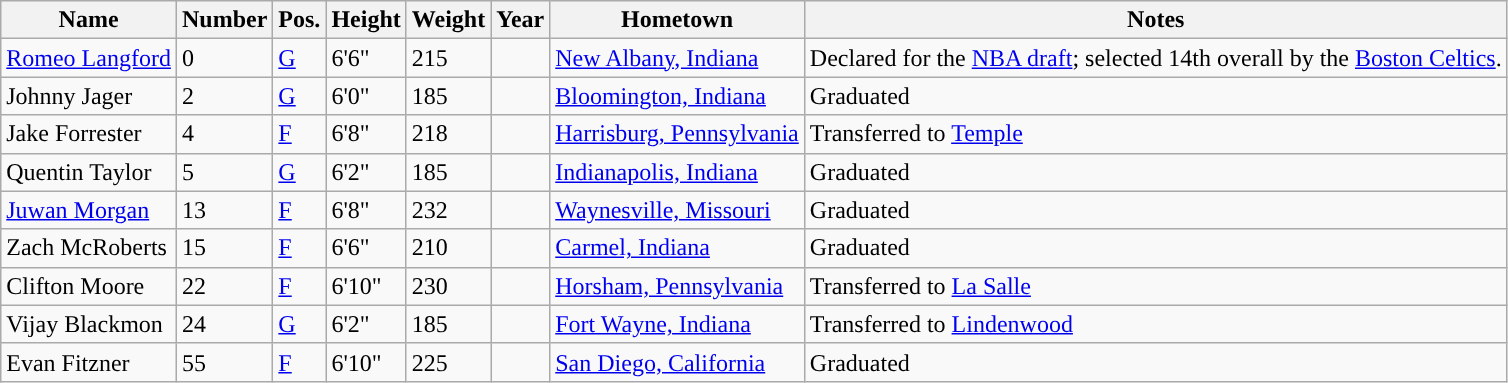<table class="wikitable sortable" border="1">
<tr align=center>
<th>Name</th>
<th>Number</th>
<th>Pos.</th>
<th>Height</th>
<th>Weight</th>
<th>Year</th>
<th>Hometown</th>
<th>Notes</th>
</tr>
<tr>
<td sortname><a href='#'>Romeo Langford</a></td>
<td>0</td>
<td><a href='#'>G</a></td>
<td>6'6"</td>
<td>215</td>
<td></td>
<td><a href='#'>New Albany, Indiana</a></td>
<td>Declared for the <a href='#'>NBA draft</a>; selected 14th overall by the <a href='#'>Boston Celtics</a>.</td>
</tr>
<tr>
<td sortname>Johnny Jager</td>
<td>2</td>
<td><a href='#'>G</a></td>
<td>6'0"</td>
<td>185</td>
<td></td>
<td><a href='#'>Bloomington, Indiana</a></td>
<td>Graduated</td>
</tr>
<tr>
<td sortname>Jake Forrester</td>
<td>4</td>
<td><a href='#'>F</a></td>
<td>6'8"</td>
<td>218</td>
<td></td>
<td><a href='#'>Harrisburg, Pennsylvania</a></td>
<td>Transferred to <a href='#'>Temple</a></td>
</tr>
<tr>
<td sortname>Quentin Taylor</td>
<td>5</td>
<td><a href='#'>G</a></td>
<td>6'2"</td>
<td>185</td>
<td></td>
<td><a href='#'>Indianapolis, Indiana</a></td>
<td>Graduated</td>
</tr>
<tr>
<td sortname><a href='#'>Juwan Morgan</a></td>
<td>13</td>
<td><a href='#'>F</a></td>
<td>6'8"</td>
<td>232</td>
<td></td>
<td><a href='#'>Waynesville, Missouri</a></td>
<td>Graduated</td>
</tr>
<tr>
<td sortname>Zach McRoberts</td>
<td>15</td>
<td><a href='#'>F</a></td>
<td>6'6"</td>
<td>210</td>
<td></td>
<td><a href='#'>Carmel, Indiana</a></td>
<td>Graduated</td>
</tr>
<tr>
<td sortname>Clifton Moore</td>
<td>22</td>
<td><a href='#'>F</a></td>
<td>6'10"</td>
<td>230</td>
<td></td>
<td><a href='#'>Horsham, Pennsylvania</a></td>
<td>Transferred to <a href='#'>La Salle</a></td>
</tr>
<tr>
<td sortname>Vijay Blackmon</td>
<td>24</td>
<td><a href='#'>G</a></td>
<td>6'2"</td>
<td>185</td>
<td></td>
<td><a href='#'>Fort Wayne, Indiana</a></td>
<td>Transferred to <a href='#'>Lindenwood</a></td>
</tr>
<tr>
<td sortname>Evan Fitzner</td>
<td>55</td>
<td><a href='#'>F</a></td>
<td>6'10"</td>
<td>225</td>
<td></td>
<td><a href='#'>San Diego, California</a></td>
<td>Graduated</td>
</tr>
</table>
